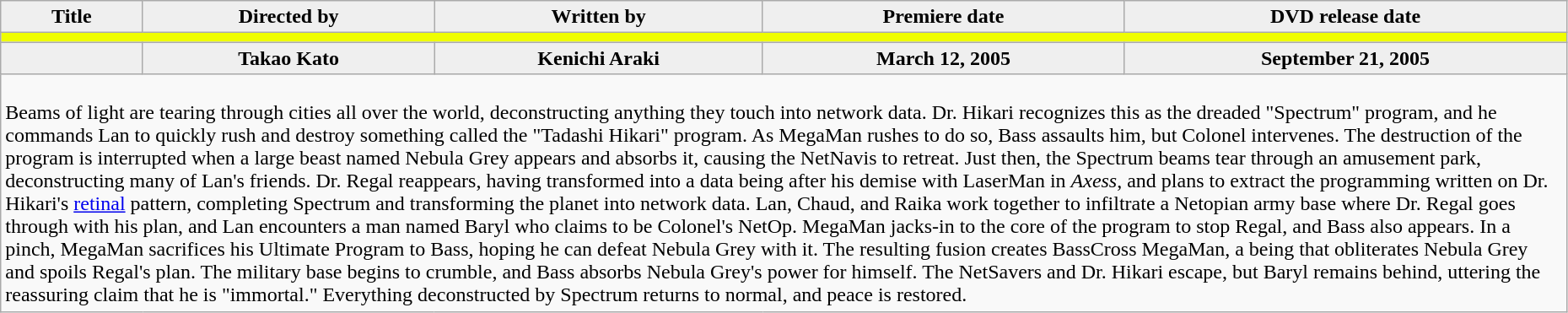<table class="wikitable" width="98%">
<tr>
<th style="background:#efefef;"><strong>Title</strong></th>
<th style="background:#efefef;"><strong>Directed by</strong></th>
<th style="background:#efefef;"><strong>Written by</strong></th>
<th style="background:#efefef;"><strong>Premiere date</strong></th>
<th style="background:#efefef;"><strong>DVD release date</strong></th>
</tr>
<tr>
<td colspan="5" bgcolor="#efefef;"></td>
</tr>
<tr>
<th style="background:#efefef;"></th>
<th style="background:#efefef;">Takao Kato</th>
<th style="background:#efefef;">Kenichi Araki</th>
<th style="background:#efefef;">March 12, 2005</th>
<th style="background:#efefef;">September 21, 2005</th>
</tr>
<tr>
<td colspan="5"><br>Beams of light are tearing through cities all over the world, deconstructing anything they touch into network data. Dr. Hikari recognizes this as the dreaded "Spectrum" program, and he commands Lan to quickly rush and destroy something called the "Tadashi Hikari" program. As MegaMan rushes to do so, Bass assaults him, but Colonel intervenes. The destruction of the program is interrupted when a large beast named Nebula Grey appears and absorbs it, causing the NetNavis to retreat. Just then, the Spectrum beams tear through an amusement park, deconstructing many of Lan's friends. Dr. Regal reappears, having transformed into a data being after his demise with LaserMan in <em>Axess</em>, and plans to extract the programming written on Dr. Hikari's <a href='#'>retinal</a> pattern, completing Spectrum and transforming the planet into network data. Lan, Chaud, and Raika work together to infiltrate a Netopian army base where Dr. Regal goes through with his plan, and Lan encounters a man named Baryl who claims to be Colonel's NetOp. MegaMan jacks-in to the core of the program to stop Regal, and Bass also appears. In a pinch, MegaMan sacrifices his Ultimate Program to Bass, hoping he can defeat Nebula Grey with it. The resulting fusion creates BassCross MegaMan, a being that obliterates Nebula Grey and spoils Regal's plan. The military base begins to crumble, and Bass absorbs Nebula Grey's power for himself. The NetSavers and Dr. Hikari escape, but Baryl remains behind, uttering the reassuring claim that he is "immortal." Everything deconstructed by Spectrum returns to normal, and peace is restored.</td>
</tr>
</table>
